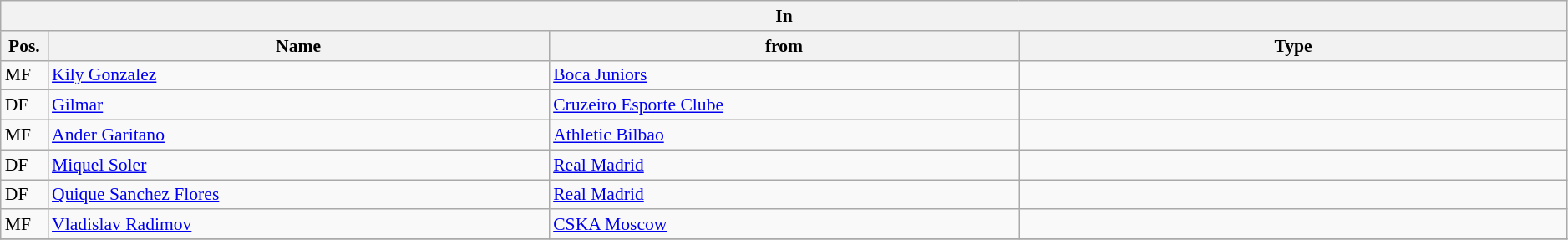<table class="wikitable" style="font-size:90%;width:99%;">
<tr>
<th colspan="4">In</th>
</tr>
<tr>
<th width=3%>Pos.</th>
<th width=32%>Name</th>
<th width=30%>from</th>
<th width=35%>Type</th>
</tr>
<tr>
<td>MF</td>
<td><a href='#'> Kily Gonzalez</a></td>
<td><a href='#'>Boca Juniors</a></td>
<td></td>
</tr>
<tr>
<td>DF</td>
<td><a href='#'>Gilmar</a></td>
<td><a href='#'>Cruzeiro Esporte Clube</a></td>
<td></td>
</tr>
<tr>
<td>MF</td>
<td><a href='#'>Ander Garitano</a></td>
<td><a href='#'>Athletic Bilbao</a></td>
<td></td>
</tr>
<tr>
<td>DF</td>
<td><a href='#'>Miquel Soler</a></td>
<td><a href='#'>Real Madrid</a></td>
<td></td>
</tr>
<tr>
<td>DF</td>
<td><a href='#'>Quique Sanchez Flores</a></td>
<td><a href='#'>Real Madrid</a></td>
<td></td>
</tr>
<tr>
<td>MF</td>
<td><a href='#'>Vladislav Radimov</a></td>
<td><a href='#'>CSKA Moscow</a></td>
<td></td>
</tr>
<tr>
</tr>
</table>
